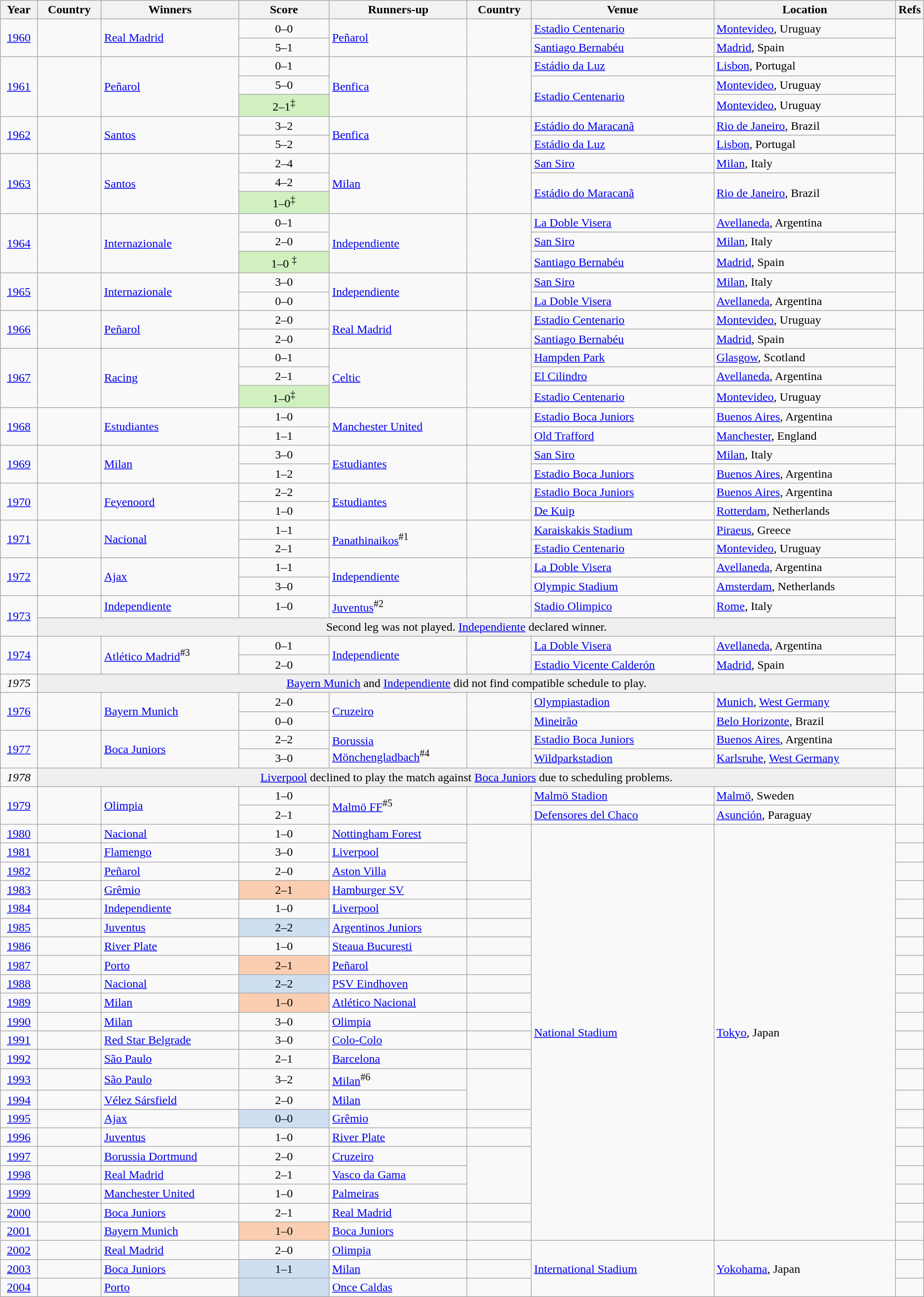<table class="sortabl plainrowheaders wikitable">
<tr>
<th width=4%>Year</th>
<th width=7%>Country</th>
<th width=15%>Winners</th>
<th width=10%>Score</th>
<th width=15%>Runners-up</th>
<th width=7%>Country</th>
<th width=20%>Venue</th>
<th width=20%>Location</th>
<th width=2%>Refs</th>
</tr>
<tr>
<td rowspan=2 align=center><a href='#'>1960</a></td>
<td rowspan="2"></td>
<td rowspan="2"><a href='#'>Real Madrid</a></td>
<td align=center>0–0</td>
<td rowspan="2"><a href='#'>Peñarol</a></td>
<td rowspan="2"></td>
<td><a href='#'>Estadio Centenario</a></td>
<td><a href='#'>Montevideo</a>, Uruguay</td>
<td rowspan=2 align=center></td>
</tr>
<tr>
<td align=center>5–1</td>
<td><a href='#'>Santiago Bernabéu</a></td>
<td><a href='#'>Madrid</a>, Spain</td>
</tr>
<tr>
<td rowspan=3 align=center><a href='#'>1961</a></td>
<td rowspan="3"></td>
<td rowspan="3"><a href='#'>Peñarol</a></td>
<td align=center>0–1</td>
<td rowspan="3"><a href='#'>Benfica</a></td>
<td rowspan="3"></td>
<td><a href='#'>Estádio da Luz</a></td>
<td><a href='#'>Lisbon</a>, Portugal</td>
<td rowspan=3 align=center></td>
</tr>
<tr>
<td align=center>5–0</td>
<td rowspan="2"><a href='#'>Estadio Centenario</a></td>
<td><a href='#'>Montevideo</a>, Uruguay</td>
</tr>
<tr>
<td align=center bgcolor="#D0F0C0">2–1<sup>‡</sup></td>
<td><a href='#'>Montevideo</a>, Uruguay</td>
</tr>
<tr>
<td rowspan=2 align=center><a href='#'>1962</a></td>
<td rowspan="2"></td>
<td rowspan="2"><a href='#'>Santos</a></td>
<td align=center>3–2</td>
<td rowspan="2"><a href='#'>Benfica</a></td>
<td rowspan="2"></td>
<td><a href='#'>Estádio do Maracanã</a></td>
<td><a href='#'>Rio de Janeiro</a>, Brazil</td>
<td rowspan=2 align=center></td>
</tr>
<tr>
<td align=center>5–2</td>
<td><a href='#'>Estádio da Luz</a></td>
<td><a href='#'>Lisbon</a>, Portugal</td>
</tr>
<tr>
<td rowspan=3 align=center><a href='#'>1963</a></td>
<td rowspan="3"></td>
<td rowspan="3"><a href='#'>Santos</a></td>
<td align=center>2–4</td>
<td rowspan="3"><a href='#'>Milan</a></td>
<td rowspan="3"></td>
<td><a href='#'>San Siro</a></td>
<td><a href='#'>Milan</a>, Italy</td>
<td rowspan=3 align=center></td>
</tr>
<tr>
<td align=center>4–2</td>
<td rowspan="2"><a href='#'>Estádio do Maracanã</a></td>
<td rowspan="2"><a href='#'>Rio de Janeiro</a>, Brazil</td>
</tr>
<tr>
<td align=center bgcolor="#D0F0C0">1–0<sup>‡</sup></td>
</tr>
<tr>
<td rowspan=3 align=center><a href='#'>1964</a></td>
<td rowspan="3"></td>
<td rowspan="3"><a href='#'>Internazionale</a></td>
<td align=center>0–1</td>
<td rowspan="3"><a href='#'>Independiente</a></td>
<td rowspan="3"></td>
<td><a href='#'>La Doble Visera</a></td>
<td><a href='#'>Avellaneda</a>, Argentina</td>
<td rowspan=3 align=center></td>
</tr>
<tr>
<td align=center>2–0</td>
<td><a href='#'>San Siro</a></td>
<td><a href='#'>Milan</a>, Italy</td>
</tr>
<tr>
<td align=center bgcolor="#D0F0C0">1–0 <sup>‡</sup></td>
<td><a href='#'>Santiago Bernabéu</a></td>
<td><a href='#'>Madrid</a>, Spain</td>
</tr>
<tr>
<td rowspan=2 align=center><a href='#'>1965</a></td>
<td rowspan="2"></td>
<td rowspan="2"><a href='#'>Internazionale</a></td>
<td align=center>3–0</td>
<td rowspan="2"><a href='#'>Independiente</a></td>
<td rowspan="2"></td>
<td><a href='#'>San Siro</a></td>
<td><a href='#'>Milan</a>, Italy</td>
<td rowspan=2 align=center></td>
</tr>
<tr>
<td align=center>0–0</td>
<td><a href='#'>La Doble Visera</a></td>
<td><a href='#'>Avellaneda</a>, Argentina</td>
</tr>
<tr>
<td rowspan=2 align=center><a href='#'>1966</a></td>
<td rowspan="2"></td>
<td rowspan="2"><a href='#'>Peñarol</a></td>
<td align=center>2–0</td>
<td rowspan="2"><a href='#'>Real Madrid</a></td>
<td rowspan="2"></td>
<td><a href='#'>Estadio Centenario</a></td>
<td><a href='#'>Montevideo</a>, Uruguay</td>
<td rowspan=2 align=center></td>
</tr>
<tr>
<td align=center>2–0</td>
<td><a href='#'>Santiago Bernabéu</a></td>
<td><a href='#'>Madrid</a>, Spain</td>
</tr>
<tr>
<td rowspan=3 align=center><a href='#'>1967</a></td>
<td rowspan="3"></td>
<td rowspan="3"><a href='#'>Racing</a></td>
<td align=center>0–1</td>
<td rowspan="3"><a href='#'>Celtic</a></td>
<td rowspan="3"></td>
<td><a href='#'>Hampden Park</a></td>
<td><a href='#'>Glasgow</a>, Scotland</td>
<td rowspan=3 align=center></td>
</tr>
<tr>
<td align=center>2–1</td>
<td><a href='#'>El Cilindro</a></td>
<td><a href='#'>Avellaneda</a>, Argentina</td>
</tr>
<tr>
<td align=center bgcolor="#D0F0C0">1–0<sup>‡</sup></td>
<td><a href='#'>Estadio Centenario</a></td>
<td><a href='#'>Montevideo</a>, Uruguay</td>
</tr>
<tr>
<td rowspan=2 align=center><a href='#'>1968</a></td>
<td rowspan="2"></td>
<td rowspan="2"><a href='#'>Estudiantes</a></td>
<td align=center>1–0</td>
<td rowspan="2"><a href='#'>Manchester United</a></td>
<td rowspan="2"></td>
<td><a href='#'>Estadio Boca Juniors</a></td>
<td><a href='#'>Buenos Aires</a>, Argentina</td>
<td rowspan=2 align=center></td>
</tr>
<tr>
<td align=center>1–1</td>
<td><a href='#'>Old Trafford</a></td>
<td><a href='#'>Manchester</a>, England</td>
</tr>
<tr>
<td rowspan=2 align=center><a href='#'>1969</a></td>
<td rowspan="2"></td>
<td rowspan="2"><a href='#'>Milan</a></td>
<td align=center>3–0</td>
<td rowspan="2"><a href='#'>Estudiantes</a></td>
<td rowspan="2"></td>
<td><a href='#'>San Siro</a></td>
<td><a href='#'>Milan</a>, Italy</td>
<td rowspan=2 align=center></td>
</tr>
<tr>
<td align=center>1–2</td>
<td><a href='#'>Estadio Boca Juniors</a></td>
<td><a href='#'>Buenos Aires</a>, Argentina</td>
</tr>
<tr>
<td rowspan=2 align=center><a href='#'>1970</a></td>
<td rowspan="2"></td>
<td rowspan="2"><a href='#'>Feyenoord</a></td>
<td align=center>2–2</td>
<td rowspan="2"><a href='#'>Estudiantes</a></td>
<td rowspan="2"></td>
<td><a href='#'>Estadio Boca Juniors</a></td>
<td><a href='#'>Buenos Aires</a>, Argentina</td>
<td rowspan=2 align=center></td>
</tr>
<tr>
<td align=center>1–0</td>
<td><a href='#'>De Kuip</a></td>
<td><a href='#'>Rotterdam</a>, Netherlands</td>
</tr>
<tr>
<td rowspan=2 align=center><a href='#'>1971</a></td>
<td rowspan="2"></td>
<td rowspan="2"><a href='#'>Nacional</a></td>
<td align=center>1–1</td>
<td rowspan="2"><a href='#'>Panathinaikos</a><sup>#1</sup></td>
<td rowspan="2"></td>
<td><a href='#'>Karaiskakis Stadium</a></td>
<td><a href='#'>Piraeus</a>, Greece</td>
<td rowspan=2 align=center></td>
</tr>
<tr>
<td align=center>2–1</td>
<td><a href='#'>Estadio Centenario</a></td>
<td><a href='#'>Montevideo</a>, Uruguay</td>
</tr>
<tr>
<td rowspan=2 align=center><a href='#'>1972</a></td>
<td rowspan="2"></td>
<td rowspan="2"><a href='#'>Ajax</a></td>
<td align=center>1–1</td>
<td rowspan="2"><a href='#'>Independiente</a></td>
<td rowspan="2"></td>
<td><a href='#'>La Doble Visera</a></td>
<td><a href='#'>Avellaneda</a>, Argentina</td>
<td rowspan=2 align=center></td>
</tr>
<tr>
<td align=center>3–0</td>
<td><a href='#'>Olympic Stadium</a></td>
<td><a href='#'>Amsterdam</a>, Netherlands</td>
</tr>
<tr>
<td rowspan=2 align=center><a href='#'>1973</a></td>
<td></td>
<td><a href='#'>Independiente</a></td>
<td align=center>1–0</td>
<td><a href='#'>Juventus</a><sup>#2</sup></td>
<td></td>
<td><a href='#'>Stadio Olimpico</a></td>
<td><a href='#'>Rome</a>, Italy</td>
<td rowspan=2 align=center></td>
</tr>
<tr>
<td colspan="7" style="background:#efefef; text-align:center;">Second leg was not played.  <a href='#'>Independiente</a> declared winner.</td>
</tr>
<tr>
<td rowspan=2 align=center><a href='#'>1974</a></td>
<td rowspan="2"></td>
<td rowspan="2"><a href='#'>Atlético Madrid</a><sup>#3</sup></td>
<td align=center>0–1</td>
<td rowspan="2"><a href='#'>Independiente</a></td>
<td rowspan="2"></td>
<td><a href='#'>La Doble Visera</a></td>
<td><a href='#'>Avellaneda</a>, Argentina</td>
<td rowspan=2 align=center></td>
</tr>
<tr>
<td align=center>2–0</td>
<td><a href='#'>Estadio Vicente Calderón</a></td>
<td><a href='#'>Madrid</a>, Spain</td>
</tr>
<tr>
<td align=center><em>1975</em></td>
<td colspan="7" style="background:#efefef; text-align:center;"> <a href='#'>Bayern Munich</a> and  <a href='#'>Independiente</a> did not find compatible schedule to play.</td>
<td align=center></td>
</tr>
<tr>
<td rowspan=2 align=center><a href='#'>1976</a></td>
<td rowspan="2"></td>
<td rowspan="2"><a href='#'>Bayern Munich</a></td>
<td align=center>2–0</td>
<td rowspan="2"><a href='#'>Cruzeiro</a></td>
<td rowspan="2"></td>
<td><a href='#'>Olympiastadion</a></td>
<td><a href='#'>Munich</a>, <a href='#'>West Germany</a></td>
<td rowspan=2 align=center></td>
</tr>
<tr>
<td align=center>0–0</td>
<td><a href='#'>Mineirão</a></td>
<td><a href='#'>Belo Horizonte</a>, Brazil</td>
</tr>
<tr>
<td rowspan=2 align=center><a href='#'>1977</a></td>
<td rowspan="2"></td>
<td rowspan="2"><a href='#'>Boca Juniors</a></td>
<td align=center>2–2</td>
<td rowspan="2"><a href='#'>Borussia Mönchengladbach</a><sup>#4</sup></td>
<td rowspan="2"></td>
<td><a href='#'>Estadio Boca Juniors</a></td>
<td><a href='#'>Buenos Aires</a>, Argentina</td>
<td rowspan=2 align=center></td>
</tr>
<tr>
<td align=center>3–0</td>
<td><a href='#'>Wildparkstadion</a></td>
<td><a href='#'>Karlsruhe</a>, <a href='#'>West Germany</a></td>
</tr>
<tr>
<td align=center><em>1978</em></td>
<td colspan="7" style="background:#efefef; text-align:center;"> <a href='#'>Liverpool</a> declined to play the match against  <a href='#'>Boca Juniors</a> due to scheduling problems.</td>
<td align=center></td>
</tr>
<tr>
<td rowspan=2 align=center><a href='#'>1979</a></td>
<td rowspan="2"></td>
<td rowspan="2"><a href='#'>Olimpia</a></td>
<td align=center>1–0</td>
<td rowspan="2"><a href='#'>Malmö FF</a><sup>#5</sup></td>
<td rowspan="2"></td>
<td><a href='#'>Malmö Stadion</a></td>
<td><a href='#'>Malmö</a>, Sweden</td>
<td rowspan=2 align=center></td>
</tr>
<tr>
<td align=center>2–1</td>
<td><a href='#'>Defensores del Chaco</a></td>
<td><a href='#'>Asunción</a>, Paraguay</td>
</tr>
<tr>
<td align=center><a href='#'>1980</a></td>
<td></td>
<td><a href='#'>Nacional</a></td>
<td align=center>1–0</td>
<td><a href='#'>Nottingham Forest</a></td>
<td rowspan="3"></td>
<td rowspan="22"><a href='#'>National Stadium</a></td>
<td rowspan="22"><a href='#'>Tokyo</a>, Japan</td>
<td align=center></td>
</tr>
<tr>
<td align=center><a href='#'>1981</a></td>
<td></td>
<td><a href='#'>Flamengo</a></td>
<td align=center>3–0</td>
<td><a href='#'>Liverpool</a></td>
<td align=center></td>
</tr>
<tr>
<td align=center><a href='#'>1982</a></td>
<td></td>
<td><a href='#'>Peñarol</a></td>
<td align=center>2–0</td>
<td><a href='#'>Aston Villa</a></td>
<td align=center></td>
</tr>
<tr>
<td align=center><a href='#'>1983</a></td>
<td></td>
<td><a href='#'>Grêmio</a></td>
<td align=center bgcolor="#FBCEB1">2–1 </td>
<td><a href='#'>Hamburger SV</a></td>
<td></td>
<td align=center></td>
</tr>
<tr>
<td align=center><a href='#'>1984</a></td>
<td></td>
<td><a href='#'>Independiente</a></td>
<td align=center>1–0</td>
<td><a href='#'>Liverpool</a></td>
<td></td>
<td align=center></td>
</tr>
<tr>
<td align=center><a href='#'>1985</a></td>
<td></td>
<td><a href='#'>Juventus</a></td>
<td align=center bgcolor=#cedff2>2–2  </td>
<td><a href='#'>Argentinos Juniors</a></td>
<td></td>
<td align=center></td>
</tr>
<tr>
<td align=center><a href='#'>1986</a></td>
<td></td>
<td><a href='#'>River Plate</a></td>
<td align=center>1–0</td>
<td><a href='#'>Steaua București</a></td>
<td></td>
<td align=center></td>
</tr>
<tr>
<td align=center><a href='#'>1987</a></td>
<td></td>
<td><a href='#'>Porto</a></td>
<td align=center bgcolor="#FBCEB1">2–1 </td>
<td><a href='#'>Peñarol</a></td>
<td></td>
<td align=center></td>
</tr>
<tr>
<td align=center><a href='#'>1988</a></td>
<td></td>
<td><a href='#'>Nacional</a></td>
<td align=center bgcolor=#cedff2>2–2  </td>
<td><a href='#'>PSV Eindhoven</a></td>
<td></td>
<td align=center></td>
</tr>
<tr>
<td align=center><a href='#'>1989</a></td>
<td></td>
<td><a href='#'>Milan</a></td>
<td align=center bgcolor="#FBCEB1">1–0 </td>
<td><a href='#'>Atlético Nacional</a></td>
<td></td>
<td align=center></td>
</tr>
<tr>
<td align=center><a href='#'>1990</a></td>
<td></td>
<td><a href='#'>Milan</a></td>
<td align=center>3–0</td>
<td><a href='#'>Olimpia</a></td>
<td></td>
<td align=center></td>
</tr>
<tr>
<td align=center><a href='#'>1991</a></td>
<td></td>
<td><a href='#'>Red Star Belgrade</a></td>
<td align=center>3–0</td>
<td><a href='#'>Colo-Colo</a></td>
<td></td>
<td align=center></td>
</tr>
<tr>
<td align=center><a href='#'>1992</a></td>
<td></td>
<td><a href='#'>São Paulo</a></td>
<td align=center>2–1</td>
<td><a href='#'>Barcelona</a></td>
<td></td>
<td align=center></td>
</tr>
<tr>
<td align=center><a href='#'>1993</a></td>
<td></td>
<td><a href='#'>São Paulo</a></td>
<td align=center>3–2</td>
<td><a href='#'>Milan</a><sup>#6</sup></td>
<td rowspan="2"></td>
<td align=center></td>
</tr>
<tr>
<td align=center><a href='#'>1994</a></td>
<td></td>
<td><a href='#'>Vélez Sársfield</a></td>
<td align=center>2–0</td>
<td><a href='#'>Milan</a></td>
<td align=center></td>
</tr>
<tr>
<td align=center><a href='#'>1995</a></td>
<td></td>
<td><a href='#'>Ajax</a></td>
<td align=center bgcolor=#cedff2>0–0  </td>
<td><a href='#'>Grêmio</a></td>
<td></td>
<td align=center></td>
</tr>
<tr>
<td align=center><a href='#'>1996</a></td>
<td></td>
<td><a href='#'>Juventus</a></td>
<td align=center>1–0</td>
<td><a href='#'>River Plate</a></td>
<td></td>
<td align=center></td>
</tr>
<tr>
<td align=center><a href='#'>1997</a></td>
<td></td>
<td><a href='#'>Borussia Dortmund</a></td>
<td align=center>2–0</td>
<td><a href='#'>Cruzeiro</a></td>
<td rowspan="3"></td>
<td align=center></td>
</tr>
<tr>
<td align=center><a href='#'>1998</a></td>
<td></td>
<td><a href='#'>Real Madrid</a></td>
<td align=center>2–1</td>
<td><a href='#'>Vasco da Gama</a></td>
<td align=center></td>
</tr>
<tr>
<td align=center><a href='#'>1999</a></td>
<td></td>
<td><a href='#'>Manchester United</a></td>
<td align=center>1–0</td>
<td><a href='#'>Palmeiras</a></td>
<td align=center></td>
</tr>
<tr>
<td align=center><a href='#'>2000</a></td>
<td></td>
<td><a href='#'>Boca Juniors</a></td>
<td align=center>2–1</td>
<td><a href='#'>Real Madrid</a></td>
<td></td>
<td align=center></td>
</tr>
<tr>
<td align=center><a href='#'>2001</a></td>
<td></td>
<td><a href='#'>Bayern Munich</a></td>
<td align=center bgcolor="#FBCEB1">1–0 </td>
<td><a href='#'>Boca Juniors</a></td>
<td></td>
<td align=center></td>
</tr>
<tr>
<td align=center><a href='#'>2002</a></td>
<td></td>
<td><a href='#'>Real Madrid</a></td>
<td align=center>2–0</td>
<td><a href='#'>Olimpia</a></td>
<td></td>
<td rowspan="3"><a href='#'>International Stadium</a></td>
<td rowspan="3"><a href='#'>Yokohama</a>, Japan</td>
<td align=center></td>
</tr>
<tr>
<td align=center><a href='#'>2003</a></td>
<td></td>
<td><a href='#'>Boca Juniors</a></td>
<td align=center bgcolor=#cedff2>1–1  </td>
<td><a href='#'>Milan</a></td>
<td></td>
<td align=center></td>
</tr>
<tr>
<td align=center><a href='#'>2004</a></td>
<td></td>
<td><a href='#'>Porto</a></td>
<td align=center bgcolor=#cedff2></td>
<td><a href='#'>Once Caldas</a></td>
<td></td>
<td align=center></td>
</tr>
</table>
